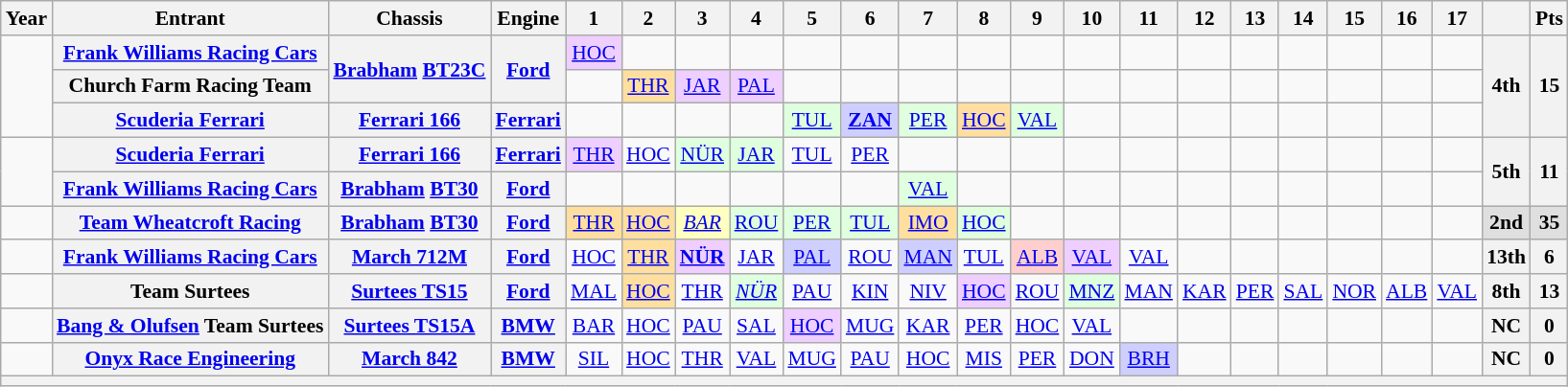<table class="wikitable" style="text-align:center; font-size:90%">
<tr>
<th>Year</th>
<th>Entrant</th>
<th>Chassis</th>
<th>Engine</th>
<th>1</th>
<th>2</th>
<th>3</th>
<th>4</th>
<th>5</th>
<th>6</th>
<th>7</th>
<th>8</th>
<th>9</th>
<th>10</th>
<th>11</th>
<th>12</th>
<th>13</th>
<th>14</th>
<th>15</th>
<th>16</th>
<th>17</th>
<th></th>
<th>Pts</th>
</tr>
<tr>
<td rowspan=3></td>
<th><a href='#'>Frank Williams Racing Cars</a></th>
<th rowspan=2><a href='#'>Brabham</a> <a href='#'>BT23C</a></th>
<th rowspan=2><a href='#'>Ford</a></th>
<td style="background:#EFCFFF;"><a href='#'>HOC</a><br></td>
<td></td>
<td></td>
<td></td>
<td></td>
<td></td>
<td></td>
<td></td>
<td></td>
<td></td>
<td></td>
<td></td>
<td></td>
<td></td>
<td></td>
<td></td>
<td></td>
<th rowspan=3>4th</th>
<th rowspan=3>15</th>
</tr>
<tr>
<th>Church Farm Racing Team</th>
<td></td>
<td style="background:#FFDF9F;"><a href='#'>THR</a><br><small></small></td>
<td style="background:#EFCFFF;"><a href='#'>JAR</a><br></td>
<td style="background:#EFCFFF;"><a href='#'>PAL</a><br></td>
<td></td>
<td></td>
<td></td>
<td></td>
<td></td>
<td></td>
<td></td>
<td></td>
<td></td>
<td></td>
<td></td>
<td></td>
<td></td>
</tr>
<tr>
<th><a href='#'>Scuderia Ferrari</a></th>
<th><a href='#'>Ferrari 166</a></th>
<th><a href='#'>Ferrari</a></th>
<td></td>
<td></td>
<td></td>
<td></td>
<td style="background:#DFFFDF;"><a href='#'>TUL</a><br><small></small></td>
<td style="background:#CFCFFF;"><strong><a href='#'>ZAN</a></strong><br></td>
<td style="background:#DFFFDF;"><a href='#'>PER</a><br><small></small></td>
<td style="background:#FFDF9F;"><a href='#'>HOC</a><br></td>
<td style="background:#DFFFDF;"><a href='#'>VAL</a><br></td>
<td></td>
<td></td>
<td></td>
<td></td>
<td></td>
<td></td>
<td></td>
<td></td>
</tr>
<tr>
<td rowspan=2></td>
<th><a href='#'>Scuderia Ferrari</a></th>
<th><a href='#'>Ferrari 166</a></th>
<th><a href='#'>Ferrari</a></th>
<td style="background:#EFCFFF;"><a href='#'>THR</a><br></td>
<td><a href='#'>HOC</a></td>
<td style="background:#DFFFDF;"><a href='#'>NÜR</a><br><small></small></td>
<td style="background:#DFFFDF;"><a href='#'>JAR</a><br><small></small></td>
<td><a href='#'>TUL</a></td>
<td><a href='#'>PER</a></td>
<td></td>
<td></td>
<td></td>
<td></td>
<td></td>
<td></td>
<td></td>
<td></td>
<td></td>
<td></td>
<td></td>
<th rowspan=2>5th</th>
<th rowspan=2>11</th>
</tr>
<tr>
<th><a href='#'>Frank Williams Racing Cars</a></th>
<th><a href='#'>Brabham</a> <a href='#'>BT30</a></th>
<th><a href='#'>Ford</a></th>
<td></td>
<td></td>
<td></td>
<td></td>
<td></td>
<td></td>
<td style="background:#DFFFDF;"><a href='#'>VAL</a><br></td>
<td></td>
<td></td>
<td></td>
<td></td>
<td></td>
<td></td>
<td></td>
<td></td>
<td></td>
<td></td>
</tr>
<tr>
<td></td>
<th><a href='#'>Team Wheatcroft Racing</a></th>
<th><a href='#'>Brabham</a> <a href='#'>BT30</a></th>
<th><a href='#'>Ford</a></th>
<td style="background:#FFDF9F;"><a href='#'>THR</a><br><small></small></td>
<td style="background:#FFDF9F;"><a href='#'>HOC</a><br></td>
<td style="background:#FFFFBF;"><em><a href='#'>BAR</a></em><br></td>
<td style="background:#DFFFDF;"><a href='#'>ROU</a><br><small></small></td>
<td style="background:#DFFFDF;"><a href='#'>PER</a><br><small></small></td>
<td style="background:#DFFFDF;"><a href='#'>TUL</a><br><small></small></td>
<td style="background:#FFDF9F;"><a href='#'>IMO</a><br></td>
<td style="background:#DFFFDF;"><a href='#'>HOC</a><br></td>
<td></td>
<td></td>
<td></td>
<td></td>
<td></td>
<td></td>
<td></td>
<td></td>
<td></td>
<th style="background:#DFDFDF;">2nd</th>
<th style="background:#DFDFDF;">35</th>
</tr>
<tr>
<td></td>
<th><a href='#'>Frank Williams Racing Cars</a></th>
<th><a href='#'>March 712M</a></th>
<th><a href='#'>Ford</a></th>
<td><a href='#'>HOC</a></td>
<td style="background:#FFDF9F;"><a href='#'>THR</a><br><small></small></td>
<td style="background:#EFCFFF;"><strong><a href='#'>NÜR</a></strong><br></td>
<td><a href='#'>JAR</a></td>
<td style="background:#CFCFFF;"><a href='#'>PAL</a><br></td>
<td><a href='#'>ROU</a></td>
<td style="background:#CFCFFF;"><a href='#'>MAN</a><br></td>
<td><a href='#'>TUL</a></td>
<td style="background:#FFCFCF;"><a href='#'>ALB</a><br></td>
<td style="background:#EFCFFF;"><a href='#'>VAL</a><br></td>
<td><a href='#'>VAL</a></td>
<td></td>
<td></td>
<td></td>
<td></td>
<td></td>
<td></td>
<th>13th</th>
<th>6</th>
</tr>
<tr>
<td></td>
<th>Team Surtees</th>
<th><a href='#'>Surtees TS15</a></th>
<th><a href='#'>Ford</a></th>
<td><a href='#'>MAL</a></td>
<td style="background:#FFDF9F;"><a href='#'>HOC</a><br></td>
<td><a href='#'>THR</a></td>
<td style="background:#DFFFDF;"><em><a href='#'>NÜR</a></em><br><small></small></td>
<td><a href='#'>PAU</a></td>
<td><a href='#'>KIN</a></td>
<td><a href='#'>NIV</a></td>
<td style="background:#EFCFFF;"><a href='#'>HOC</a><br></td>
<td><a href='#'>ROU</a></td>
<td style="background:#DFFFDF;"><a href='#'>MNZ</a><br></td>
<td><a href='#'>MAN</a></td>
<td><a href='#'>KAR</a></td>
<td><a href='#'>PER</a></td>
<td><a href='#'>SAL</a></td>
<td><a href='#'>NOR</a></td>
<td><a href='#'>ALB</a></td>
<td><a href='#'>VAL</a></td>
<th>8th</th>
<th>13</th>
</tr>
<tr>
<td></td>
<th><a href='#'>Bang & Olufsen</a> Team Surtees</th>
<th><a href='#'>Surtees TS15A</a></th>
<th><a href='#'>BMW</a></th>
<td><a href='#'>BAR</a></td>
<td><a href='#'>HOC</a></td>
<td><a href='#'>PAU</a></td>
<td><a href='#'>SAL</a></td>
<td style="background:#EFCFFF;"><a href='#'>HOC</a><br></td>
<td><a href='#'>MUG</a></td>
<td><a href='#'>KAR</a></td>
<td><a href='#'>PER</a></td>
<td><a href='#'>HOC</a></td>
<td><a href='#'>VAL</a></td>
<td></td>
<td></td>
<td></td>
<td></td>
<td></td>
<td></td>
<td></td>
<th>NC</th>
<th>0</th>
</tr>
<tr>
<td></td>
<th><a href='#'>Onyx Race Engineering</a></th>
<th><a href='#'>March 842</a></th>
<th><a href='#'>BMW</a></th>
<td><a href='#'>SIL</a></td>
<td><a href='#'>HOC</a></td>
<td><a href='#'>THR</a></td>
<td><a href='#'>VAL</a></td>
<td><a href='#'>MUG</a></td>
<td><a href='#'>PAU</a></td>
<td><a href='#'>HOC</a></td>
<td><a href='#'>MIS</a></td>
<td><a href='#'>PER</a></td>
<td><a href='#'>DON</a></td>
<td style="background:#CFCFFF;"><a href='#'>BRH</a><br></td>
<td></td>
<td></td>
<td></td>
<td></td>
<td></td>
<td></td>
<th>NC</th>
<th>0</th>
</tr>
<tr>
<th colspan=23></th>
</tr>
</table>
